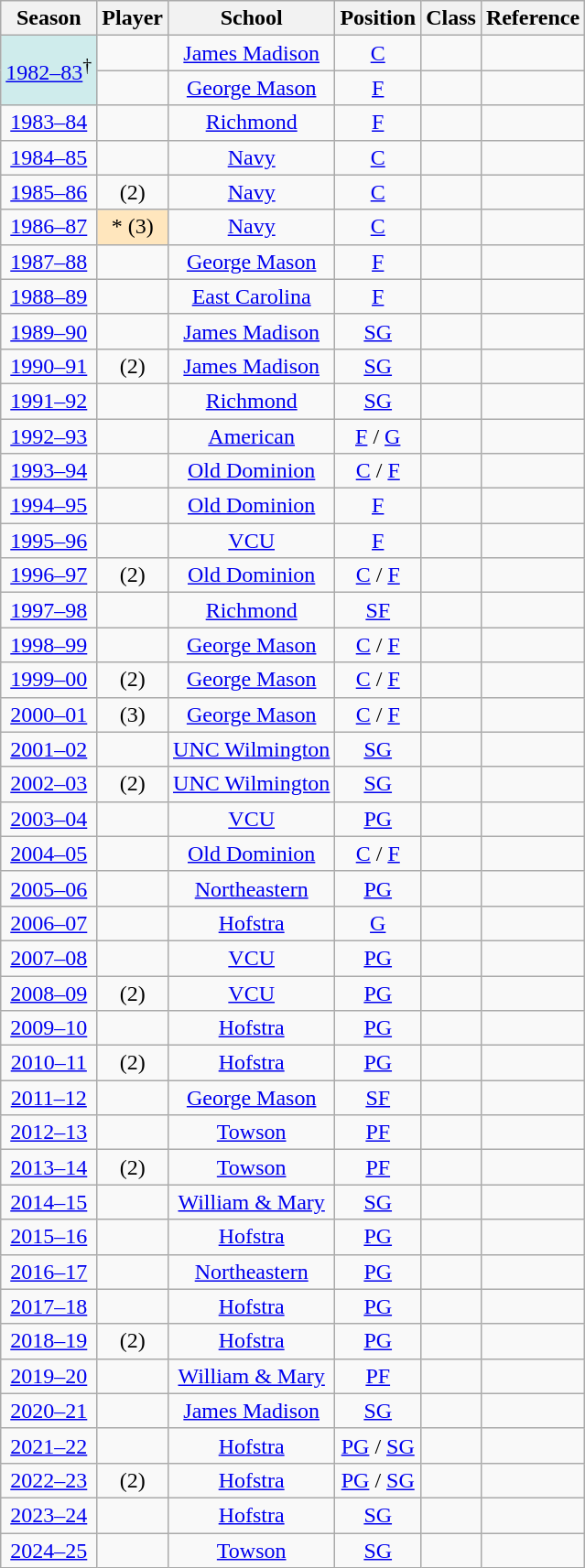<table class="wikitable sortable">
<tr>
<th>Season</th>
<th>Player</th>
<th>School</th>
<th>Position</th>
<th>Class</th>
<th class="unsortable">Reference</th>
</tr>
<tr align=center>
<td style="background-color:#CFECEC;" rowspan=2><a href='#'>1982–83</a><sup>†</sup></td>
<td></td>
<td><a href='#'>James Madison</a></td>
<td><a href='#'>C</a></td>
<td></td>
<td></td>
</tr>
<tr align=center>
<td></td>
<td><a href='#'>George Mason</a></td>
<td><a href='#'>F</a></td>
<td></td>
<td></td>
</tr>
<tr align=center>
<td><a href='#'>1983–84</a></td>
<td></td>
<td><a href='#'>Richmond</a></td>
<td><a href='#'>F</a></td>
<td></td>
<td></td>
</tr>
<tr align=center>
<td><a href='#'>1984–85</a></td>
<td></td>
<td><a href='#'>Navy</a></td>
<td><a href='#'>C</a></td>
<td></td>
<td></td>
</tr>
<tr align=center>
<td><a href='#'>1985–86</a></td>
<td> (2)</td>
<td><a href='#'>Navy</a></td>
<td><a href='#'>C</a></td>
<td></td>
<td></td>
</tr>
<tr align=center>
<td><a href='#'>1986–87</a></td>
<td style="background-color:#FFE6BD">* (3)</td>
<td><a href='#'>Navy</a></td>
<td><a href='#'>C</a></td>
<td></td>
<td></td>
</tr>
<tr align=center>
<td><a href='#'>1987–88</a></td>
<td></td>
<td><a href='#'>George Mason</a></td>
<td><a href='#'>F</a></td>
<td></td>
<td></td>
</tr>
<tr align=center>
<td><a href='#'>1988–89</a></td>
<td></td>
<td><a href='#'>East Carolina</a></td>
<td><a href='#'>F</a></td>
<td></td>
<td></td>
</tr>
<tr align=center>
<td><a href='#'>1989–90</a></td>
<td></td>
<td><a href='#'>James Madison</a></td>
<td><a href='#'>SG</a></td>
<td></td>
<td></td>
</tr>
<tr align=center>
<td><a href='#'>1990–91</a></td>
<td> (2)</td>
<td><a href='#'>James Madison</a></td>
<td><a href='#'>SG</a></td>
<td></td>
<td></td>
</tr>
<tr align=center>
<td><a href='#'>1991–92</a></td>
<td></td>
<td><a href='#'>Richmond</a></td>
<td><a href='#'>SG</a></td>
<td></td>
<td></td>
</tr>
<tr align=center>
<td><a href='#'>1992–93</a></td>
<td></td>
<td><a href='#'>American</a></td>
<td><a href='#'>F</a> / <a href='#'>G</a></td>
<td></td>
<td></td>
</tr>
<tr align=center>
<td><a href='#'>1993–94</a></td>
<td></td>
<td><a href='#'>Old Dominion</a></td>
<td><a href='#'>C</a> / <a href='#'>F</a></td>
<td></td>
<td></td>
</tr>
<tr align=center>
<td><a href='#'>1994–95</a></td>
<td></td>
<td><a href='#'>Old Dominion</a></td>
<td><a href='#'>F</a></td>
<td></td>
<td></td>
</tr>
<tr align=center>
<td><a href='#'>1995–96</a></td>
<td></td>
<td><a href='#'>VCU</a></td>
<td><a href='#'>F</a></td>
<td></td>
<td></td>
</tr>
<tr align=center>
<td><a href='#'>1996–97</a></td>
<td> (2)</td>
<td><a href='#'>Old Dominion</a></td>
<td><a href='#'>C</a> / <a href='#'>F</a></td>
<td></td>
<td></td>
</tr>
<tr align=center>
<td><a href='#'>1997–98</a></td>
<td></td>
<td><a href='#'>Richmond</a></td>
<td><a href='#'>SF</a></td>
<td></td>
<td></td>
</tr>
<tr align=center>
<td><a href='#'>1998–99</a></td>
<td></td>
<td><a href='#'>George Mason</a></td>
<td><a href='#'>C</a> / <a href='#'>F</a></td>
<td></td>
<td></td>
</tr>
<tr align=center>
<td><a href='#'>1999–00</a></td>
<td> (2)</td>
<td><a href='#'>George Mason</a></td>
<td><a href='#'>C</a> / <a href='#'>F</a></td>
<td></td>
<td></td>
</tr>
<tr align=center>
<td><a href='#'>2000–01</a></td>
<td> (3)</td>
<td><a href='#'>George Mason</a></td>
<td><a href='#'>C</a> / <a href='#'>F</a></td>
<td></td>
<td></td>
</tr>
<tr align=center>
<td><a href='#'>2001–02</a></td>
<td></td>
<td><a href='#'>UNC Wilmington</a></td>
<td><a href='#'>SG</a></td>
<td></td>
<td></td>
</tr>
<tr align=center>
<td><a href='#'>2002–03</a></td>
<td> (2)</td>
<td><a href='#'>UNC Wilmington</a></td>
<td><a href='#'>SG</a></td>
<td></td>
<td></td>
</tr>
<tr align=center>
<td><a href='#'>2003–04</a></td>
<td></td>
<td><a href='#'>VCU</a></td>
<td><a href='#'>PG</a></td>
<td></td>
<td></td>
</tr>
<tr align=center>
<td><a href='#'>2004–05</a></td>
<td></td>
<td><a href='#'>Old Dominion</a></td>
<td><a href='#'>C</a> / <a href='#'>F</a></td>
<td></td>
<td></td>
</tr>
<tr align=center>
<td><a href='#'>2005–06</a></td>
<td></td>
<td><a href='#'>Northeastern</a></td>
<td><a href='#'>PG</a></td>
<td></td>
<td></td>
</tr>
<tr align=center>
<td><a href='#'>2006–07</a></td>
<td></td>
<td><a href='#'>Hofstra</a></td>
<td><a href='#'>G</a></td>
<td></td>
<td></td>
</tr>
<tr align=center>
<td><a href='#'>2007–08</a></td>
<td></td>
<td><a href='#'>VCU</a></td>
<td><a href='#'>PG</a></td>
<td></td>
<td></td>
</tr>
<tr align=center>
<td><a href='#'>2008–09</a></td>
<td> (2)</td>
<td><a href='#'>VCU</a></td>
<td><a href='#'>PG</a></td>
<td></td>
<td></td>
</tr>
<tr align=center>
<td><a href='#'>2009–10</a></td>
<td></td>
<td><a href='#'>Hofstra</a></td>
<td><a href='#'>PG</a></td>
<td></td>
<td></td>
</tr>
<tr align=center>
<td><a href='#'>2010–11</a></td>
<td> (2)</td>
<td><a href='#'>Hofstra</a></td>
<td><a href='#'>PG</a></td>
<td></td>
<td></td>
</tr>
<tr align=center>
<td><a href='#'>2011–12</a></td>
<td></td>
<td><a href='#'>George Mason</a></td>
<td><a href='#'>SF</a></td>
<td></td>
<td></td>
</tr>
<tr align=center>
<td><a href='#'>2012–13</a></td>
<td></td>
<td><a href='#'>Towson</a></td>
<td><a href='#'>PF</a></td>
<td></td>
<td></td>
</tr>
<tr align=center>
<td><a href='#'>2013–14</a></td>
<td> (2)</td>
<td><a href='#'>Towson</a></td>
<td><a href='#'>PF</a></td>
<td></td>
<td></td>
</tr>
<tr align=center>
<td><a href='#'>2014–15</a></td>
<td></td>
<td><a href='#'>William & Mary</a></td>
<td><a href='#'>SG</a></td>
<td></td>
<td></td>
</tr>
<tr align=center>
<td><a href='#'>2015–16</a></td>
<td></td>
<td><a href='#'>Hofstra</a></td>
<td><a href='#'>PG</a></td>
<td></td>
<td></td>
</tr>
<tr align=center>
<td><a href='#'>2016–17</a></td>
<td></td>
<td><a href='#'>Northeastern</a></td>
<td><a href='#'>PG</a></td>
<td></td>
<td></td>
</tr>
<tr align=center>
<td><a href='#'>2017–18</a></td>
<td></td>
<td><a href='#'>Hofstra</a></td>
<td><a href='#'>PG</a></td>
<td></td>
<td></td>
</tr>
<tr align=center>
<td><a href='#'>2018–19</a></td>
<td> (2)</td>
<td><a href='#'>Hofstra</a></td>
<td><a href='#'>PG</a></td>
<td></td>
<td></td>
</tr>
<tr align=center>
<td><a href='#'>2019–20</a></td>
<td></td>
<td><a href='#'>William & Mary</a></td>
<td><a href='#'>PF</a></td>
<td></td>
<td></td>
</tr>
<tr align=center>
<td><a href='#'>2020–21</a></td>
<td></td>
<td><a href='#'>James Madison</a></td>
<td><a href='#'>SG</a></td>
<td></td>
<td></td>
</tr>
<tr align=center>
<td><a href='#'>2021–22</a></td>
<td></td>
<td><a href='#'>Hofstra</a></td>
<td><a href='#'>PG</a> / <a href='#'>SG</a></td>
<td></td>
<td></td>
</tr>
<tr align=center>
<td><a href='#'>2022–23</a></td>
<td> (2)</td>
<td><a href='#'>Hofstra</a></td>
<td><a href='#'>PG</a> / <a href='#'>SG</a></td>
<td></td>
<td></td>
</tr>
<tr align=center>
<td><a href='#'>2023–24</a></td>
<td></td>
<td><a href='#'>Hofstra</a></td>
<td><a href='#'>SG</a></td>
<td></td>
<td></td>
</tr>
<tr align=center>
<td><a href='#'>2024–25</a></td>
<td></td>
<td><a href='#'>Towson</a></td>
<td><a href='#'>SG</a></td>
<td></td>
<td></td>
</tr>
</table>
